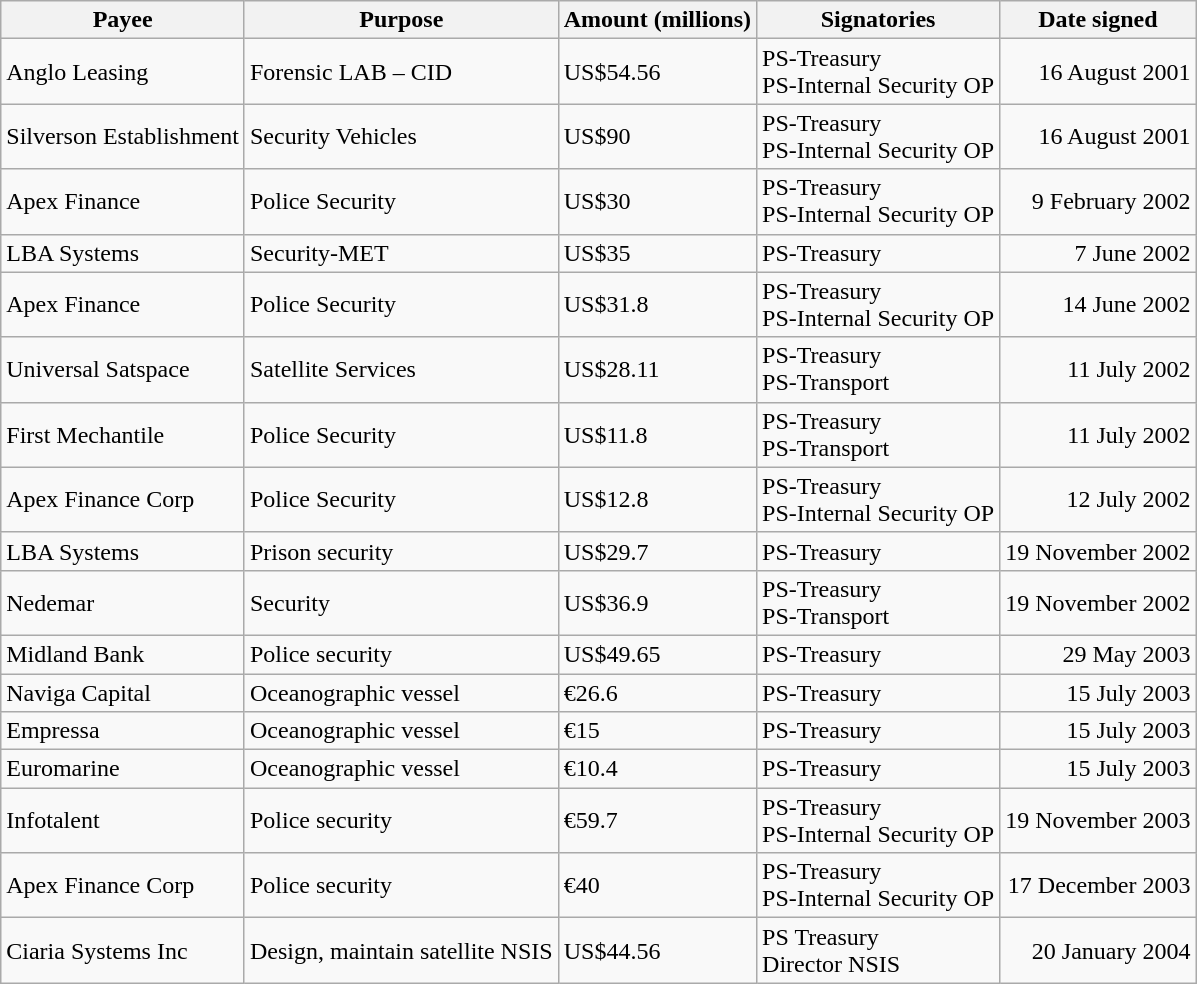<table class="wikitable">
<tr>
<th>Payee</th>
<th>Purpose</th>
<th>Amount (millions)</th>
<th>Signatories</th>
<th>Date signed</th>
</tr>
<tr>
<td>Anglo Leasing</td>
<td>Forensic LAB – CID</td>
<td>US$54.56</td>
<td>PS-Treasury<br>PS-Internal Security OP</td>
<td align=right>16 August 2001</td>
</tr>
<tr>
<td>Silverson Establishment</td>
<td>Security Vehicles</td>
<td>US$90</td>
<td>PS-Treasury<br>PS-Internal Security OP</td>
<td align=right>16 August 2001</td>
</tr>
<tr>
<td>Apex Finance</td>
<td>Police Security</td>
<td>US$30</td>
<td>PS-Treasury<br>PS-Internal Security OP</td>
<td align=right>9 February 2002</td>
</tr>
<tr>
<td>LBA Systems</td>
<td>Security-MET</td>
<td>US$35</td>
<td>PS-Treasury</td>
<td align=right>7 June 2002</td>
</tr>
<tr>
<td>Apex Finance</td>
<td>Police Security</td>
<td>US$31.8</td>
<td>PS-Treasury<br>PS-Internal Security OP</td>
<td align=right>14 June 2002</td>
</tr>
<tr>
<td>Universal Satspace</td>
<td>Satellite Services</td>
<td>US$28.11</td>
<td>PS-Treasury<br>PS-Transport</td>
<td align=right>11 July 2002</td>
</tr>
<tr>
<td>First Mechantile</td>
<td>Police Security</td>
<td>US$11.8</td>
<td>PS-Treasury<br>PS-Transport</td>
<td align=right>11 July 2002</td>
</tr>
<tr>
<td>Apex Finance Corp</td>
<td>Police Security</td>
<td>US$12.8</td>
<td>PS-Treasury<br>PS-Internal Security OP</td>
<td align=right>12 July 2002</td>
</tr>
<tr>
<td>LBA Systems</td>
<td>Prison security</td>
<td>US$29.7</td>
<td>PS-Treasury</td>
<td align=right>19 November 2002</td>
</tr>
<tr>
<td>Nedemar</td>
<td>Security</td>
<td>US$36.9</td>
<td>PS-Treasury<br>PS-Transport</td>
<td align=right>19 November 2002</td>
</tr>
<tr>
<td>Midland Bank</td>
<td>Police security</td>
<td>US$49.65</td>
<td>PS-Treasury</td>
<td align=right>29 May 2003</td>
</tr>
<tr>
<td>Naviga Capital</td>
<td>Oceanographic vessel</td>
<td>€26.6</td>
<td>PS-Treasury</td>
<td align=right>15 July 2003</td>
</tr>
<tr>
<td>Empressa</td>
<td>Oceanographic vessel</td>
<td>€15</td>
<td>PS-Treasury</td>
<td align=right>15 July 2003</td>
</tr>
<tr>
<td>Euromarine</td>
<td>Oceanographic vessel</td>
<td>€10.4</td>
<td>PS-Treasury</td>
<td align=right>15 July 2003</td>
</tr>
<tr>
<td>Infotalent</td>
<td>Police security</td>
<td>€59.7</td>
<td>PS-Treasury<br>PS-Internal Security OP</td>
<td align=right>19 November 2003</td>
</tr>
<tr>
<td>Apex Finance Corp</td>
<td>Police security</td>
<td>€40</td>
<td>PS-Treasury<br>PS-Internal Security OP</td>
<td align=right>17 December 2003</td>
</tr>
<tr>
<td>Ciaria Systems Inc</td>
<td>Design, maintain satellite NSIS</td>
<td>US$44.56</td>
<td>PS Treasury<br>Director NSIS</td>
<td align=right>20 January 2004</td>
</tr>
</table>
